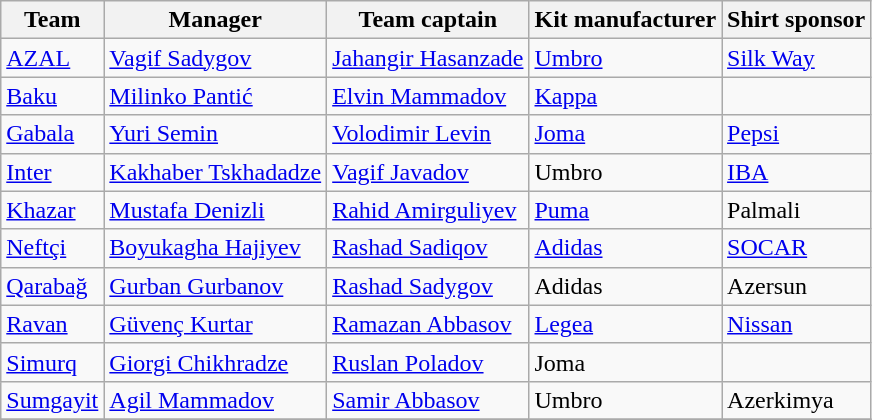<table class="wikitable sortable">
<tr>
<th>Team</th>
<th>Manager</th>
<th>Team captain</th>
<th>Kit manufacturer</th>
<th>Shirt sponsor</th>
</tr>
<tr>
<td><a href='#'>AZAL</a></td>
<td> <a href='#'>Vagif Sadygov</a></td>
<td> <a href='#'>Jahangir Hasanzade</a></td>
<td><a href='#'>Umbro</a></td>
<td><a href='#'>Silk Way</a></td>
</tr>
<tr>
<td><a href='#'>Baku</a></td>
<td> <a href='#'>Milinko Pantić</a></td>
<td> <a href='#'>Elvin Mammadov</a></td>
<td><a href='#'>Kappa</a></td>
<td></td>
</tr>
<tr>
<td><a href='#'>Gabala</a></td>
<td> <a href='#'>Yuri Semin</a></td>
<td> <a href='#'>Volodimir Levin</a></td>
<td><a href='#'>Joma</a></td>
<td><a href='#'>Pepsi</a></td>
</tr>
<tr>
<td><a href='#'>Inter</a></td>
<td> <a href='#'>Kakhaber Tskhadadze</a></td>
<td> <a href='#'>Vagif Javadov</a></td>
<td>Umbro</td>
<td><a href='#'>IBA</a></td>
</tr>
<tr>
<td><a href='#'>Khazar</a></td>
<td> <a href='#'>Mustafa Denizli</a></td>
<td> <a href='#'>Rahid Amirguliyev</a></td>
<td><a href='#'>Puma</a></td>
<td>Palmali</td>
</tr>
<tr>
<td><a href='#'>Neftçi</a></td>
<td> <a href='#'>Boyukagha Hajiyev</a></td>
<td> <a href='#'>Rashad Sadiqov</a></td>
<td><a href='#'>Adidas</a></td>
<td><a href='#'>SOCAR</a></td>
</tr>
<tr>
<td><a href='#'>Qarabağ</a></td>
<td> <a href='#'>Gurban Gurbanov</a></td>
<td> <a href='#'>Rashad Sadygov</a></td>
<td>Adidas</td>
<td>Azersun</td>
</tr>
<tr>
<td><a href='#'>Ravan</a></td>
<td> <a href='#'>Güvenç Kurtar</a></td>
<td> <a href='#'>Ramazan Abbasov</a></td>
<td><a href='#'>Legea</a></td>
<td><a href='#'>Nissan</a></td>
</tr>
<tr>
<td><a href='#'>Simurq</a></td>
<td> <a href='#'>Giorgi Chikhradze</a></td>
<td> <a href='#'>Ruslan Poladov</a></td>
<td>Joma</td>
<td></td>
</tr>
<tr>
<td><a href='#'>Sumgayit</a></td>
<td> <a href='#'>Agil Mammadov</a></td>
<td> <a href='#'>Samir Abbasov</a></td>
<td>Umbro</td>
<td>Azerkimya</td>
</tr>
<tr>
</tr>
</table>
